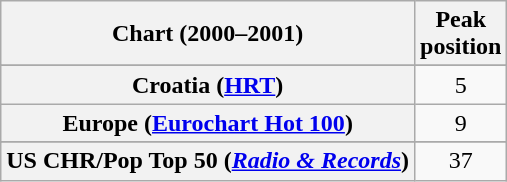<table class="wikitable sortable plainrowheaders" style="text-align:center">
<tr>
<th scope="col">Chart (2000–2001)</th>
<th scope="col">Peak<br>position</th>
</tr>
<tr>
</tr>
<tr>
</tr>
<tr>
</tr>
<tr>
</tr>
<tr>
<th scope="row">Croatia (<a href='#'>HRT</a>)</th>
<td>5</td>
</tr>
<tr>
<th scope="row">Europe (<a href='#'>Eurochart Hot 100</a>)</th>
<td>9</td>
</tr>
<tr>
</tr>
<tr>
</tr>
<tr>
</tr>
<tr>
</tr>
<tr>
</tr>
<tr>
</tr>
<tr>
</tr>
<tr>
</tr>
<tr>
</tr>
<tr>
</tr>
<tr>
</tr>
<tr>
</tr>
<tr>
</tr>
<tr>
<th scope="row">US CHR/Pop Top 50 (<em><a href='#'>Radio & Records</a></em>)</th>
<td>37</td>
</tr>
</table>
